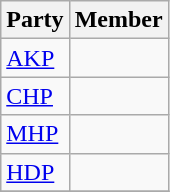<table class="wikitable">
<tr>
<th>Party</th>
<th colspan="2">Member</th>
</tr>
<tr>
<td><a href='#'>AKP</a></td>
<td></td>
</tr>
<tr>
<td><a href='#'>CHP</a></td>
<td></td>
</tr>
<tr>
<td><a href='#'>MHP</a></td>
<td></td>
</tr>
<tr>
<td><a href='#'>HDP</a></td>
<td></td>
</tr>
<tr>
</tr>
</table>
